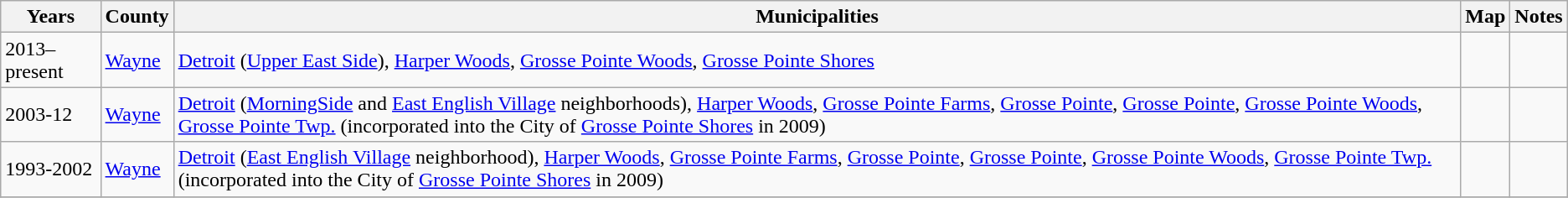<table class=wikitable>
<tr valign=bottom>
<th>Years</th>
<th>County</th>
<th>Municipalities</th>
<th>Map</th>
<th>Notes</th>
</tr>
<tr>
<td>2013–present</td>
<td><a href='#'>Wayne</a></td>
<td><a href='#'>Detroit</a> (<a href='#'>Upper East Side</a>), <a href='#'>Harper Woods</a>, <a href='#'>Grosse Pointe Woods</a>, <a href='#'>Grosse Pointe Shores</a></td>
<td></td>
<td></td>
</tr>
<tr>
<td>2003-12</td>
<td><a href='#'>Wayne</a></td>
<td><a href='#'>Detroit</a> (<a href='#'>MorningSide</a> and <a href='#'>East English Village</a> neighborhoods), <a href='#'>Harper Woods</a>, <a href='#'>Grosse Pointe Farms</a>, <a href='#'>Grosse Pointe</a>, <a href='#'>Grosse Pointe</a>, <a href='#'>Grosse Pointe Woods</a>,  <a href='#'>Grosse Pointe Twp.</a> (incorporated into the City of <a href='#'>Grosse Pointe Shores</a> in 2009)</td>
<td></td>
<td></td>
</tr>
<tr>
<td>1993-2002</td>
<td><a href='#'>Wayne</a></td>
<td><a href='#'>Detroit</a> (<a href='#'>East English Village</a> neighborhood), <a href='#'>Harper Woods</a>, <a href='#'>Grosse Pointe Farms</a>, <a href='#'>Grosse Pointe</a>, <a href='#'>Grosse Pointe</a>, <a href='#'>Grosse Pointe Woods</a>,  <a href='#'>Grosse Pointe Twp.</a> (incorporated into the City of <a href='#'>Grosse Pointe Shores</a> in 2009)</td>
<td></td>
<td></td>
</tr>
<tr>
</tr>
</table>
